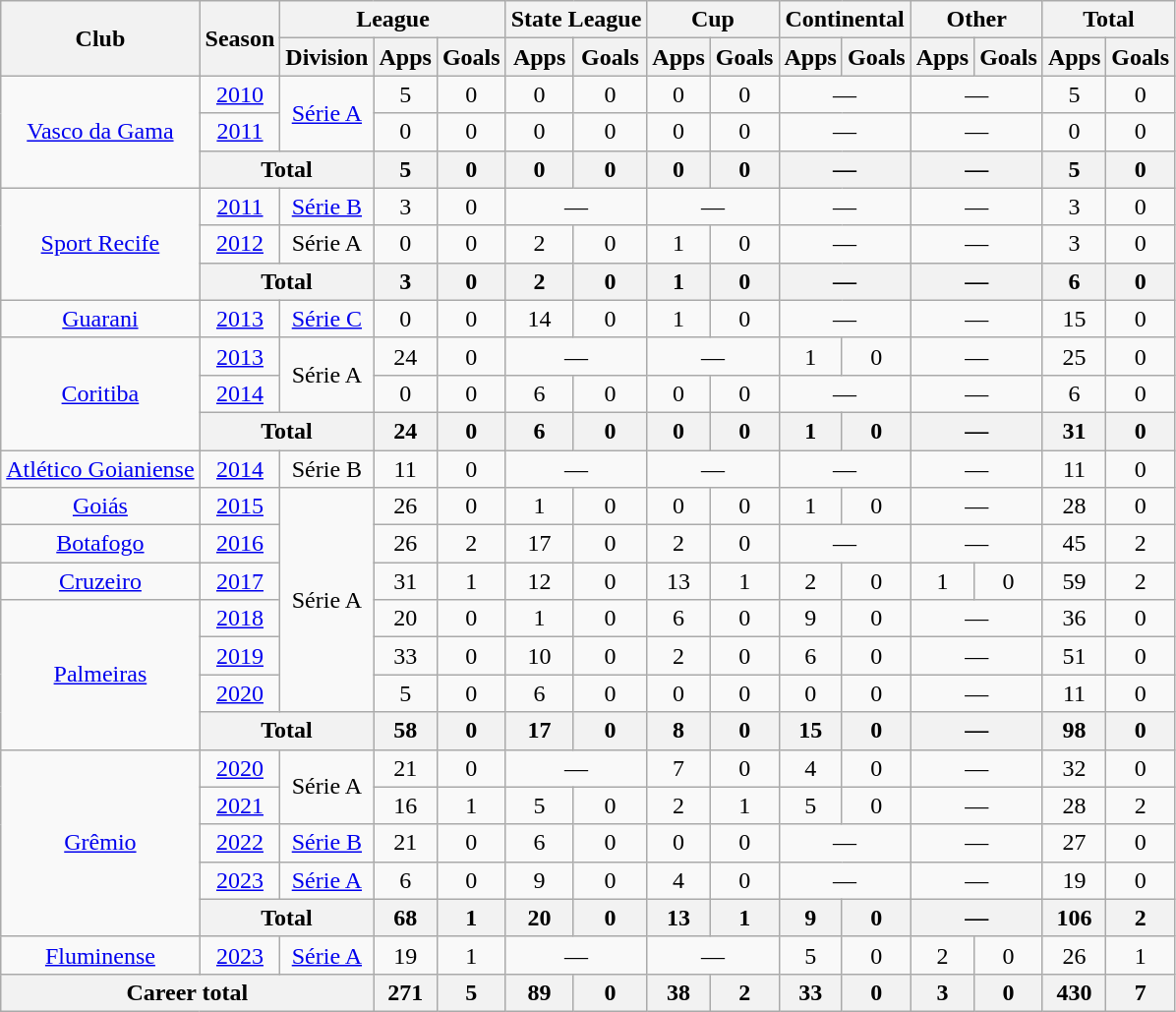<table class="wikitable" style="text-align: center;">
<tr>
<th rowspan=2>Club</th>
<th rowspan=2>Season</th>
<th colspan=3>League</th>
<th colspan=2>State League</th>
<th colspan=2>Cup</th>
<th colspan=2>Continental</th>
<th colspan=2>Other</th>
<th colspan=2>Total</th>
</tr>
<tr>
<th>Division</th>
<th>Apps</th>
<th>Goals</th>
<th>Apps</th>
<th>Goals</th>
<th>Apps</th>
<th>Goals</th>
<th>Apps</th>
<th>Goals</th>
<th>Apps</th>
<th>Goals</th>
<th>Apps</th>
<th>Goals</th>
</tr>
<tr>
<td rowspan=3 valign=center><a href='#'>Vasco da Gama</a></td>
<td><a href='#'>2010</a></td>
<td rowspan=2><a href='#'>Série A</a></td>
<td>5</td>
<td>0</td>
<td>0</td>
<td>0</td>
<td>0</td>
<td>0</td>
<td colspan=2>—</td>
<td colspan=2>—</td>
<td>5</td>
<td>0</td>
</tr>
<tr>
<td><a href='#'>2011</a></td>
<td>0</td>
<td>0</td>
<td>0</td>
<td>0</td>
<td>0</td>
<td>0</td>
<td colspan=2>—</td>
<td colspan=2>—</td>
<td>0</td>
<td>0</td>
</tr>
<tr>
<th colspan=2><strong>Total</strong></th>
<th>5</th>
<th>0</th>
<th>0</th>
<th>0</th>
<th>0</th>
<th>0</th>
<th colspan=2>—</th>
<th colspan=2>—</th>
<th>5</th>
<th>0</th>
</tr>
<tr>
<td rowspan=3 valign=center><a href='#'>Sport Recife</a></td>
<td><a href='#'>2011</a></td>
<td><a href='#'>Série B</a></td>
<td>3</td>
<td>0</td>
<td colspan=2>—</td>
<td colspan=2>—</td>
<td colspan=2>—</td>
<td colspan=2>—</td>
<td>3</td>
<td>0</td>
</tr>
<tr>
<td><a href='#'>2012</a></td>
<td>Série A</td>
<td>0</td>
<td>0</td>
<td>2</td>
<td>0</td>
<td>1</td>
<td>0</td>
<td colspan=2>—</td>
<td colspan=2>—</td>
<td>3</td>
<td>0</td>
</tr>
<tr>
<th colspan=2><strong>Total</strong></th>
<th>3</th>
<th>0</th>
<th>2</th>
<th>0</th>
<th>1</th>
<th>0</th>
<th colspan=2>—</th>
<th colspan=2>—</th>
<th>6</th>
<th>0</th>
</tr>
<tr>
<td valign=center><a href='#'>Guarani</a></td>
<td><a href='#'>2013</a></td>
<td><a href='#'>Série C</a></td>
<td>0</td>
<td>0</td>
<td>14</td>
<td>0</td>
<td>1</td>
<td>0</td>
<td colspan=2>—</td>
<td colspan=2>—</td>
<td>15</td>
<td>0</td>
</tr>
<tr>
<td rowspan=3 valign=center><a href='#'>Coritiba</a></td>
<td><a href='#'>2013</a></td>
<td rowspan=2>Série A</td>
<td>24</td>
<td>0</td>
<td colspan=2>—</td>
<td colspan=2>—</td>
<td>1</td>
<td>0</td>
<td colspan=2>—</td>
<td>25</td>
<td>0</td>
</tr>
<tr>
<td><a href='#'>2014</a></td>
<td>0</td>
<td>0</td>
<td>6</td>
<td>0</td>
<td>0</td>
<td>0</td>
<td colspan=2>—</td>
<td colspan=2>—</td>
<td>6</td>
<td>0</td>
</tr>
<tr>
<th colspan=2><strong>Total</strong></th>
<th>24</th>
<th>0</th>
<th>6</th>
<th>0</th>
<th>0</th>
<th>0</th>
<th>1</th>
<th>0</th>
<th colspan=2>—</th>
<th>31</th>
<th>0</th>
</tr>
<tr>
<td valign=center><a href='#'>Atlético Goianiense</a></td>
<td><a href='#'>2014</a></td>
<td>Série B</td>
<td>11</td>
<td>0</td>
<td colspan=2>—</td>
<td colspan=2>—</td>
<td colspan=2>—</td>
<td colspan=2>—</td>
<td>11</td>
<td>0</td>
</tr>
<tr>
<td valign="center"><a href='#'>Goiás</a></td>
<td><a href='#'>2015</a></td>
<td rowspan=6>Série A</td>
<td>26</td>
<td>0</td>
<td>1</td>
<td>0</td>
<td>0</td>
<td>0</td>
<td>1</td>
<td>0</td>
<td colspan=2>—</td>
<td>28</td>
<td>0</td>
</tr>
<tr>
<td valign="center"><a href='#'>Botafogo</a></td>
<td><a href='#'>2016</a></td>
<td>26</td>
<td>2</td>
<td>17</td>
<td>0</td>
<td>2</td>
<td>0</td>
<td colspan=2>—</td>
<td colspan=2>—</td>
<td>45</td>
<td>2</td>
</tr>
<tr>
<td valign=center><a href='#'>Cruzeiro</a></td>
<td><a href='#'>2017</a></td>
<td>31</td>
<td>1</td>
<td>12</td>
<td>0</td>
<td>13</td>
<td>1</td>
<td>2</td>
<td>0</td>
<td>1</td>
<td>0</td>
<td>59</td>
<td>2</td>
</tr>
<tr>
<td rowspan=4 valign=center><a href='#'>Palmeiras</a></td>
<td><a href='#'>2018</a></td>
<td>20</td>
<td>0</td>
<td>1</td>
<td>0</td>
<td>6</td>
<td>0</td>
<td>9</td>
<td>0</td>
<td colspan=2>—</td>
<td>36</td>
<td>0</td>
</tr>
<tr>
<td><a href='#'>2019</a></td>
<td>33</td>
<td>0</td>
<td>10</td>
<td>0</td>
<td>2</td>
<td>0</td>
<td>6</td>
<td>0</td>
<td colspan=2>—</td>
<td>51</td>
<td>0</td>
</tr>
<tr>
<td><a href='#'>2020</a></td>
<td>5</td>
<td>0</td>
<td>6</td>
<td>0</td>
<td>0</td>
<td>0</td>
<td>0</td>
<td>0</td>
<td colspan=2>—</td>
<td>11</td>
<td>0</td>
</tr>
<tr>
<th colspan=2><strong>Total</strong></th>
<th>58</th>
<th>0</th>
<th>17</th>
<th>0</th>
<th>8</th>
<th>0</th>
<th>15</th>
<th>0</th>
<th colspan=2>—</th>
<th>98</th>
<th>0</th>
</tr>
<tr>
<td rowspan=5 valign="center"><a href='#'>Grêmio</a></td>
<td><a href='#'>2020</a></td>
<td rowspan=2>Série A</td>
<td>21</td>
<td>0</td>
<td colspan=2>—</td>
<td>7</td>
<td>0</td>
<td>4</td>
<td>0</td>
<td colspan=2>—</td>
<td>32</td>
<td>0</td>
</tr>
<tr>
<td><a href='#'>2021</a></td>
<td>16</td>
<td>1</td>
<td>5</td>
<td>0</td>
<td>2</td>
<td>1</td>
<td>5</td>
<td>0</td>
<td colspan="2">—</td>
<td>28</td>
<td>2</td>
</tr>
<tr>
<td><a href='#'>2022</a></td>
<td><a href='#'>Série B</a></td>
<td>21</td>
<td>0</td>
<td>6</td>
<td>0</td>
<td>0</td>
<td>0</td>
<td colspan=2>—</td>
<td colspan="2">—</td>
<td>27</td>
<td>0</td>
</tr>
<tr>
<td><a href='#'>2023</a></td>
<td><a href='#'>Série A</a></td>
<td>6</td>
<td>0</td>
<td>9</td>
<td>0</td>
<td>4</td>
<td>0</td>
<td colspan=2>—</td>
<td colspan="2">—</td>
<td>19</td>
<td>0</td>
</tr>
<tr>
<th colspan=2><strong>Total</strong></th>
<th>68</th>
<th>1</th>
<th>20</th>
<th>0</th>
<th>13</th>
<th>1</th>
<th>9</th>
<th>0</th>
<th colspan="2">—</th>
<th>106</th>
<th>2</th>
</tr>
<tr>
<td valign=center><a href='#'>Fluminense</a></td>
<td><a href='#'>2023</a></td>
<td><a href='#'>Série A</a></td>
<td>19</td>
<td>1</td>
<td colspan=2>—</td>
<td colspan=2>—</td>
<td>5</td>
<td>0</td>
<td>2</td>
<td>0</td>
<td>26</td>
<td>1</td>
</tr>
<tr>
<th colspan="3"><strong>Career total</strong></th>
<th>271</th>
<th>5</th>
<th>89</th>
<th>0</th>
<th>38</th>
<th>2</th>
<th>33</th>
<th>0</th>
<th>3</th>
<th>0</th>
<th>430</th>
<th>7</th>
</tr>
</table>
